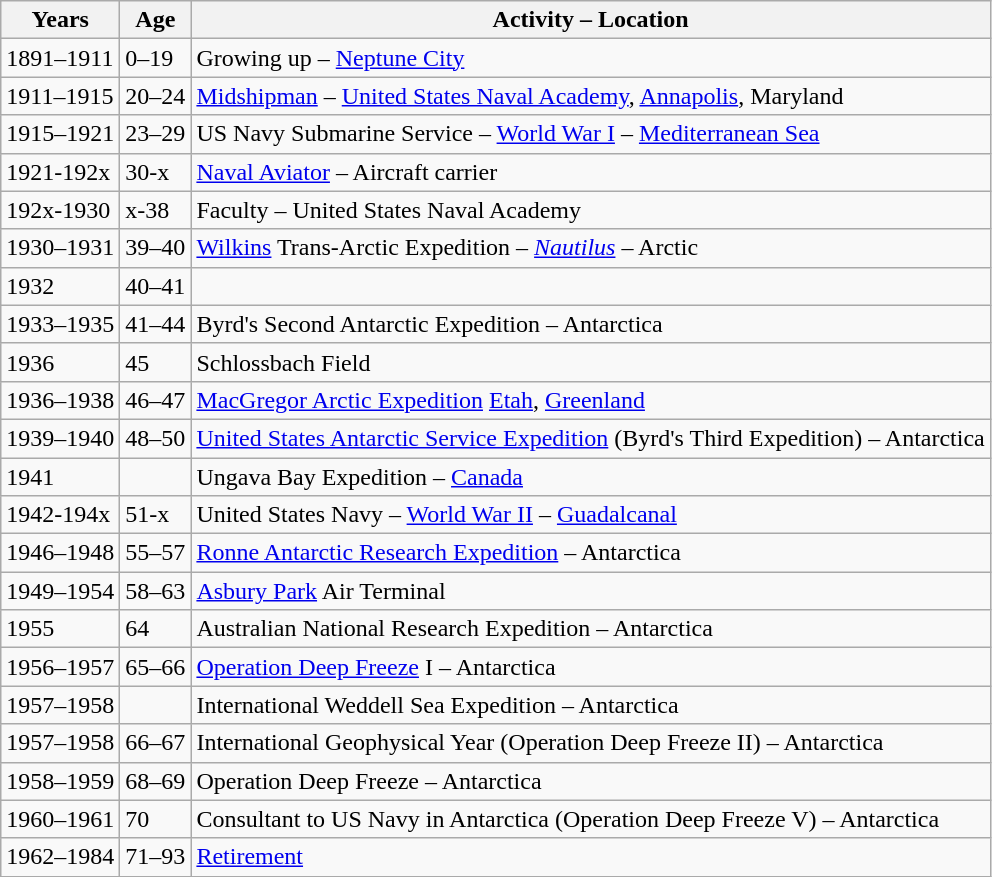<table class="wikitable">
<tr>
<th>Years</th>
<th>Age</th>
<th>Activity – Location</th>
</tr>
<tr>
<td>1891–1911</td>
<td>0–19</td>
<td>Growing up – <a href='#'>Neptune City</a></td>
</tr>
<tr>
<td>1911–1915</td>
<td>20–24</td>
<td><a href='#'>Midshipman</a> – <a href='#'>United States Naval Academy</a>, <a href='#'>Annapolis</a>, Maryland</td>
</tr>
<tr>
<td>1915–1921</td>
<td>23–29</td>
<td>US Navy Submarine Service – <a href='#'>World War I</a> – <a href='#'>Mediterranean Sea</a></td>
</tr>
<tr>
<td>1921-192x</td>
<td>30-x</td>
<td><a href='#'>Naval Aviator</a> – Aircraft carrier </td>
</tr>
<tr>
<td>192x-1930</td>
<td>x-38</td>
<td>Faculty – United States Naval Academy</td>
</tr>
<tr>
<td>1930–1931</td>
<td>39–40</td>
<td><a href='#'>Wilkins</a> Trans-Arctic Expedition – <a href='#'><em>Nautilus</em></a> – Arctic</td>
</tr>
<tr>
<td>1932</td>
<td>40–41</td>
</tr>
<tr>
<td>1933–1935</td>
<td>41–44</td>
<td>Byrd's Second Antarctic Expedition – Antarctica</td>
</tr>
<tr>
<td>1936</td>
<td>45</td>
<td>Schlossbach Field</td>
</tr>
<tr>
<td>1936–1938</td>
<td>46–47</td>
<td><a href='#'>MacGregor Arctic Expedition</a> <a href='#'>Etah</a>, <a href='#'>Greenland</a></td>
</tr>
<tr>
<td>1939–1940</td>
<td>48–50</td>
<td><a href='#'>United States Antarctic Service Expedition</a> (Byrd's Third Expedition) – Antarctica</td>
</tr>
<tr>
<td>1941</td>
<td></td>
<td>Ungava Bay Expedition – <a href='#'>Canada</a></td>
</tr>
<tr>
<td>1942-194x</td>
<td>51-x</td>
<td>United States Navy – <a href='#'>World War II</a> – <a href='#'>Guadalcanal</a></td>
</tr>
<tr>
<td>1946–1948</td>
<td>55–57</td>
<td><a href='#'>Ronne Antarctic Research Expedition</a> – Antarctica</td>
</tr>
<tr>
<td>1949–1954</td>
<td>58–63</td>
<td><a href='#'>Asbury Park</a> Air Terminal</td>
</tr>
<tr>
<td>1955</td>
<td>64</td>
<td>Australian National Research Expedition – Antarctica</td>
</tr>
<tr>
<td>1956–1957</td>
<td>65–66</td>
<td><a href='#'>Operation Deep Freeze</a> I – Antarctica</td>
</tr>
<tr>
<td>1957–1958</td>
<td></td>
<td>International Weddell Sea Expedition – Antarctica</td>
</tr>
<tr>
<td>1957–1958</td>
<td>66–67</td>
<td>International Geophysical Year (Operation Deep Freeze II) – Antarctica</td>
</tr>
<tr>
<td>1958–1959</td>
<td>68–69</td>
<td>Operation Deep Freeze – Antarctica</td>
</tr>
<tr>
<td>1960–1961</td>
<td>70</td>
<td>Consultant to US Navy in Antarctica (Operation Deep Freeze V) – Antarctica</td>
</tr>
<tr>
<td>1962–1984</td>
<td>71–93</td>
<td><a href='#'>Retirement</a></td>
</tr>
</table>
